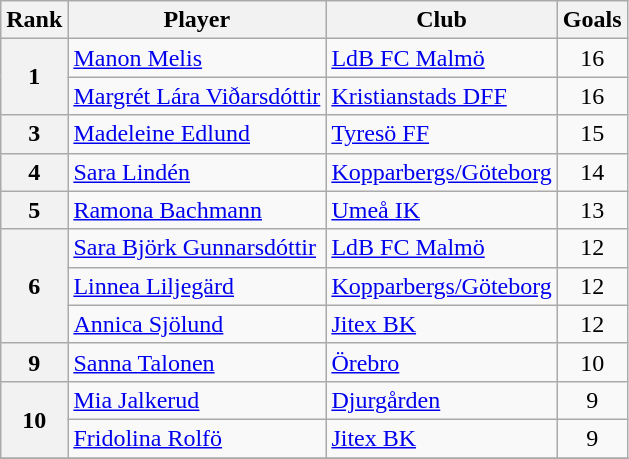<table class="wikitable" style="text-align:center">
<tr>
<th>Rank</th>
<th>Player</th>
<th>Club</th>
<th>Goals</th>
</tr>
<tr>
<th rowspan="2">1</th>
<td align="left"> <a href='#'>Manon Melis</a></td>
<td align="left"><a href='#'>LdB FC Malmö</a></td>
<td>16</td>
</tr>
<tr>
<td align="left"> <a href='#'>Margrét Lára Viðarsdóttir</a></td>
<td align="left"><a href='#'>Kristianstads DFF</a></td>
<td>16</td>
</tr>
<tr>
<th>3</th>
<td align="left"> <a href='#'>Madeleine Edlund</a></td>
<td align="left"><a href='#'>Tyresö FF</a></td>
<td>15</td>
</tr>
<tr>
<th>4</th>
<td align="left"> <a href='#'>Sara Lindén</a></td>
<td align="left"><a href='#'>Kopparbergs/Göteborg</a></td>
<td>14</td>
</tr>
<tr>
<th>5</th>
<td align="left"> <a href='#'>Ramona Bachmann</a></td>
<td align="left"><a href='#'>Umeå IK</a></td>
<td>13</td>
</tr>
<tr>
<th rowspan="3">6</th>
<td align="left"> <a href='#'>Sara Björk Gunnarsdóttir</a></td>
<td align="left"><a href='#'>LdB FC Malmö</a></td>
<td>12</td>
</tr>
<tr>
<td align="left"> <a href='#'>Linnea Liljegärd</a></td>
<td align="left"><a href='#'>Kopparbergs/Göteborg</a></td>
<td>12</td>
</tr>
<tr>
<td align="left"> <a href='#'>Annica Sjölund</a></td>
<td align="left"><a href='#'>Jitex BK</a></td>
<td>12</td>
</tr>
<tr>
<th>9</th>
<td align="left"> <a href='#'>Sanna Talonen</a></td>
<td align="left"><a href='#'>Örebro</a></td>
<td>10</td>
</tr>
<tr>
<th rowspan="2">10</th>
<td align="left"> <a href='#'>Mia Jalkerud</a></td>
<td align="left"><a href='#'>Djurgården</a></td>
<td>9</td>
</tr>
<tr>
<td align="left"> <a href='#'>Fridolina Rolfö</a></td>
<td align="left"><a href='#'>Jitex BK</a></td>
<td>9</td>
</tr>
<tr>
</tr>
</table>
